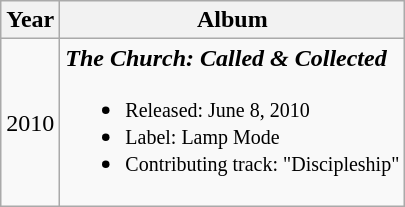<table class="wikitable">
<tr>
<th>Year</th>
<th>Album</th>
</tr>
<tr>
<td>2010</td>
<td><strong><em>The Church: Called & Collected</em></strong><br><ul><li><small>Released: June 8, 2010</small></li><li><small>Label: Lamp Mode </small></li><li><small>Contributing track: "Discipleship"</small></li></ul></td>
</tr>
</table>
